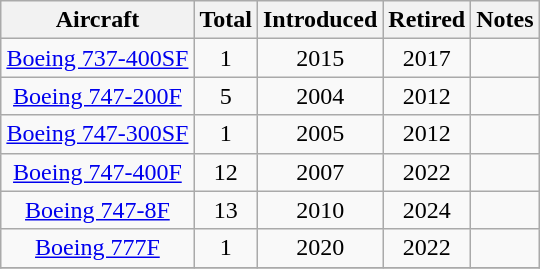<table class="wikitable" style="text-align:center; margin:0.5em auto;">
<tr>
<th>Aircraft</th>
<th>Total</th>
<th>Introduced</th>
<th>Retired</th>
<th>Notes</th>
</tr>
<tr>
<td><a href='#'>Boeing 737-400SF</a></td>
<td>1</td>
<td>2015</td>
<td>2017</td>
<td></td>
</tr>
<tr>
<td><a href='#'>Boeing 747-200F</a></td>
<td>5</td>
<td>2004</td>
<td>2012</td>
<td></td>
</tr>
<tr>
<td><a href='#'>Boeing 747-300SF</a></td>
<td>1</td>
<td>2005</td>
<td>2012</td>
<td></td>
</tr>
<tr>
<td><a href='#'>Boeing 747-400F</a></td>
<td>12</td>
<td>2007</td>
<td>2022</td>
<td></td>
</tr>
<tr>
<td><a href='#'>Boeing 747-8F</a></td>
<td>13</td>
<td>2010</td>
<td>2024</td>
<td></td>
</tr>
<tr>
<td><a href='#'>Boeing 777F</a></td>
<td>1</td>
<td>2020</td>
<td>2022</td>
<td></td>
</tr>
<tr>
</tr>
</table>
